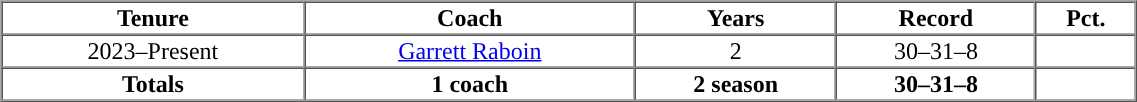<table cellpadding="1" border="1" cellspacing="0" width="60%">
<tr>
<th>Tenure</th>
<th>Coach</th>
<th>Years</th>
<th>Record</th>
<th>Pct.</th>
</tr>
<tr align="center">
<td>2023–Present</td>
<td><a href='#'>Garrett Raboin</a></td>
<td>2</td>
<td>30–31–8</td>
<td></td>
</tr>
<tr align=center>
<th>Totals</th>
<th>1 coach</th>
<th>2 season</th>
<th>30–31–8</th>
<th></th>
</tr>
</table>
